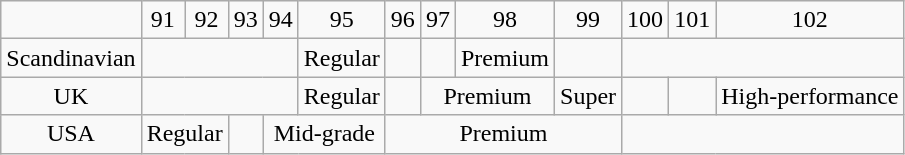<table class="wikitable" style="text-align:center;">
<tr>
<td></td>
<td>91</td>
<td>92</td>
<td>93</td>
<td>94</td>
<td>95</td>
<td>96</td>
<td>97</td>
<td>98</td>
<td>99</td>
<td>100</td>
<td>101</td>
<td>102</td>
</tr>
<tr>
<td>Scandinavian</td>
<td colspan="4" scope="row"></td>
<td>Regular</td>
<td></td>
<td></td>
<td>Premium</td>
<td></td>
</tr>
<tr>
<td>UK</td>
<td colspan="4" scope="row"></td>
<td>Regular</td>
<td></td>
<td colspan="2" scope="row">Premium</td>
<td>Super</td>
<td></td>
<td></td>
<td>High-performance</td>
</tr>
<tr>
<td>USA</td>
<td colspan="2" scope="row">Regular</td>
<td></td>
<td colspan="2" scope="row">Mid-grade</td>
<td colspan="4" scope="row">Premium</td>
</tr>
</table>
